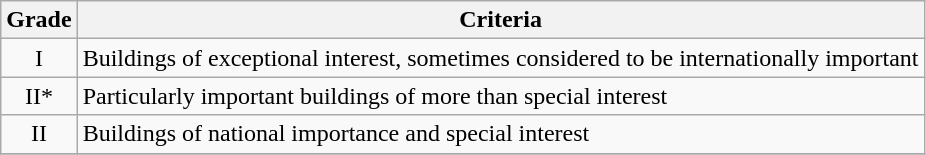<table class="wikitable" border="1">
<tr>
<th>Grade</th>
<th>Criteria</th>
</tr>
<tr>
<td align="center" >I</td>
<td>Buildings of exceptional interest, sometimes considered to be internationally important</td>
</tr>
<tr>
<td align="center" >II*</td>
<td>Particularly important buildings of more than special interest</td>
</tr>
<tr>
<td align="center" >II</td>
<td>Buildings of national importance and special interest</td>
</tr>
<tr>
</tr>
</table>
